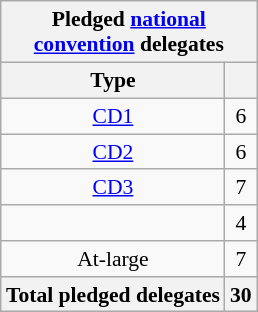<table class="wikitable sortable" style="font-size:90%;text-align:center;float:right;padding:5px;">
<tr>
<th colspan="2">Pledged <a href='#'>national<br>convention</a> delegates</th>
</tr>
<tr>
<th>Type</th>
<th></th>
</tr>
<tr>
<td><a href='#'>CD1</a></td>
<td>6</td>
</tr>
<tr>
<td><a href='#'>CD2</a></td>
<td>6</td>
</tr>
<tr>
<td><a href='#'>CD3</a></td>
<td>7</td>
</tr>
<tr>
<td></td>
<td>4</td>
</tr>
<tr>
<td>At-large</td>
<td>7</td>
</tr>
<tr>
<th>Total pledged delegates</th>
<th>30</th>
</tr>
</table>
